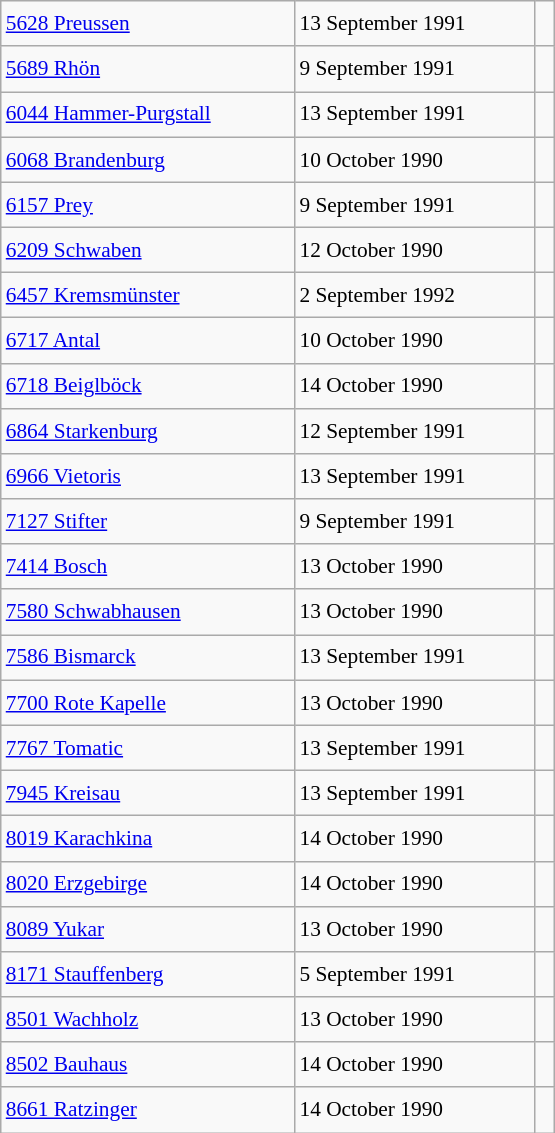<table class="wikitable" style="font-size: 89%; float: left; width: 26em; margin-right: 1em; line-height: 1.65em">
<tr>
<td><a href='#'>5628 Preussen</a></td>
<td>13 September 1991</td>
<td> </td>
</tr>
<tr>
<td><a href='#'>5689 Rhön</a></td>
<td>9 September 1991</td>
<td> </td>
</tr>
<tr>
<td><a href='#'>6044 Hammer-Purgstall</a></td>
<td>13 September 1991</td>
<td> </td>
</tr>
<tr>
<td><a href='#'>6068 Brandenburg</a></td>
<td>10 October 1990</td>
<td> </td>
</tr>
<tr>
<td><a href='#'>6157 Prey</a></td>
<td>9 September 1991</td>
<td> </td>
</tr>
<tr>
<td><a href='#'>6209 Schwaben</a></td>
<td>12 October 1990</td>
<td> </td>
</tr>
<tr>
<td><a href='#'>6457 Kremsmünster</a></td>
<td>2 September 1992</td>
<td> </td>
</tr>
<tr>
<td><a href='#'>6717 Antal</a></td>
<td>10 October 1990</td>
<td> </td>
</tr>
<tr>
<td><a href='#'>6718 Beiglböck</a></td>
<td>14 October 1990</td>
<td> </td>
</tr>
<tr>
<td><a href='#'>6864 Starkenburg</a></td>
<td>12 September 1991</td>
<td> </td>
</tr>
<tr>
<td><a href='#'>6966 Vietoris</a></td>
<td>13 September 1991</td>
<td> </td>
</tr>
<tr>
<td><a href='#'>7127 Stifter</a></td>
<td>9 September 1991</td>
<td> </td>
</tr>
<tr>
<td><a href='#'>7414 Bosch</a></td>
<td>13 October 1990</td>
<td> </td>
</tr>
<tr>
<td><a href='#'>7580 Schwabhausen</a></td>
<td>13 October 1990</td>
<td> </td>
</tr>
<tr>
<td><a href='#'>7586 Bismarck</a></td>
<td>13 September 1991</td>
<td> </td>
</tr>
<tr>
<td><a href='#'>7700 Rote Kapelle</a></td>
<td>13 October 1990</td>
<td> </td>
</tr>
<tr>
<td><a href='#'>7767 Tomatic</a></td>
<td>13 September 1991</td>
<td> </td>
</tr>
<tr>
<td><a href='#'>7945 Kreisau</a></td>
<td>13 September 1991</td>
<td> </td>
</tr>
<tr>
<td><a href='#'>8019 Karachkina</a></td>
<td>14 October 1990</td>
<td> </td>
</tr>
<tr>
<td><a href='#'>8020 Erzgebirge</a></td>
<td>14 October 1990</td>
<td> </td>
</tr>
<tr>
<td><a href='#'>8089 Yukar</a></td>
<td>13 October 1990</td>
<td> </td>
</tr>
<tr>
<td><a href='#'>8171 Stauffenberg</a></td>
<td>5 September 1991</td>
<td> </td>
</tr>
<tr>
<td><a href='#'>8501 Wachholz</a></td>
<td>13 October 1990</td>
<td> </td>
</tr>
<tr>
<td><a href='#'>8502 Bauhaus</a></td>
<td>14 October 1990</td>
<td> </td>
</tr>
<tr>
<td><a href='#'>8661 Ratzinger</a></td>
<td>14 October 1990</td>
<td> </td>
</tr>
</table>
